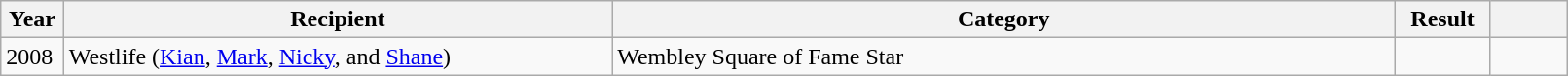<table class="wikitable plainrowheaders" style="width:85%;">
<tr>
<th scope="col" style="width:4%;">Year</th>
<th scope="col" style="width:35%;">Recipient</th>
<th scope="col" style="width:50%;">Category</th>
<th scope="col" style="width:6%;">Result</th>
<th scope="col" style="width:6%;"></th>
</tr>
<tr>
<td>2008</td>
<td>Westlife (<a href='#'>Kian</a>, <a href='#'>Mark</a>, <a href='#'>Nicky</a>, and <a href='#'>Shane</a>)</td>
<td>Wembley Square of Fame Star</td>
<td></td>
<td></td>
</tr>
</table>
